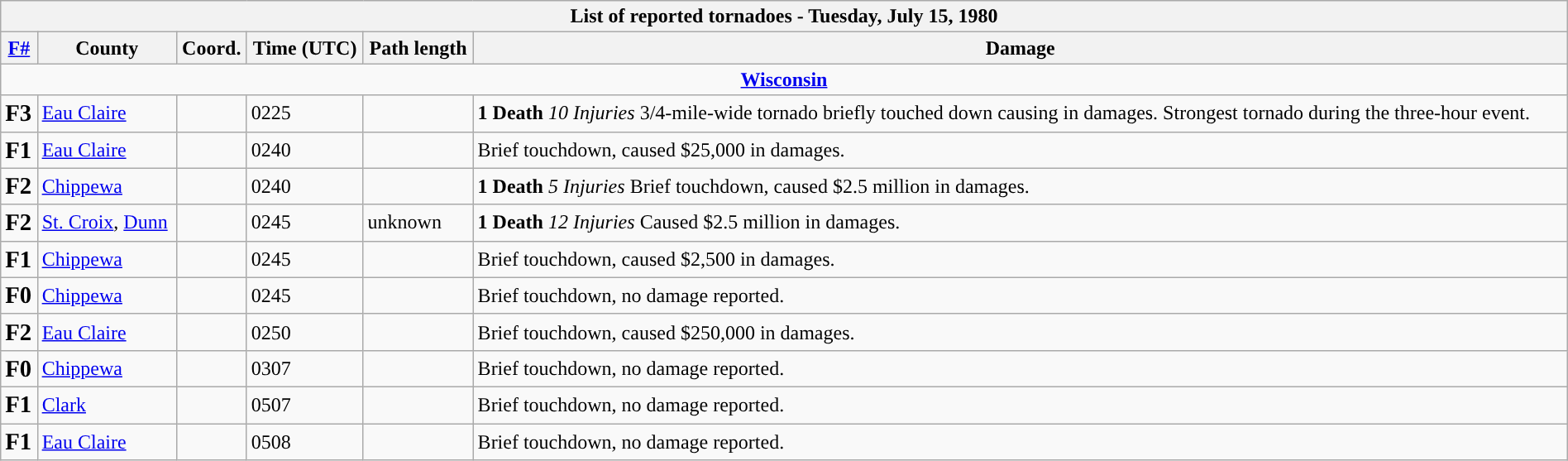<table class="wikitable collapsible" width="100%">
<tr>
<th colspan="7">List of reported tornadoes - Tuesday, July 15, 1980</th>
</tr>
<tr>
<th><a href='#'>F#</a></th>
<th>County</th>
<th>Coord.</th>
<th>Time (UTC)</th>
<th>Path length</th>
<th>Damage</th>
</tr>
<tr>
<td colspan="7" align=center><strong><a href='#'>Wisconsin</a></strong></td>
</tr>
<tr>
<td><big><strong>F3</strong></big></td>
<td><a href='#'>Eau Claire</a></td>
<td></td>
<td>0225</td>
<td></td>
<td><strong>1 Death</strong> <em>10 Injuries</em> 3/4-mile-wide tornado briefly touched down causing  in damages. Strongest tornado during the three-hour event.</td>
</tr>
<tr>
<td><big><strong>F1</strong></big></td>
<td><a href='#'>Eau Claire</a></td>
<td></td>
<td>0240</td>
<td></td>
<td>Brief touchdown, caused $25,000 in damages.</td>
</tr>
<tr>
<td><big><strong>F2</strong></big></td>
<td><a href='#'>Chippewa</a></td>
<td></td>
<td>0240</td>
<td></td>
<td><strong>1 Death</strong> <em>5 Injuries</em> Brief touchdown, caused $2.5 million in damages.</td>
</tr>
<tr>
<td><big><strong>F2</strong></big></td>
<td><a href='#'>St. Croix</a>, <a href='#'>Dunn</a></td>
<td></td>
<td>0245</td>
<td>unknown</td>
<td><strong>1 Death</strong> <em>12 Injuries</em> Caused $2.5 million in damages.</td>
</tr>
<tr>
<td><big><strong>F1</strong></big></td>
<td><a href='#'>Chippewa</a></td>
<td></td>
<td>0245</td>
<td></td>
<td>Brief touchdown, caused $2,500 in damages.</td>
</tr>
<tr>
<td><big><strong>F0</strong></big></td>
<td><a href='#'>Chippewa</a></td>
<td></td>
<td>0245</td>
<td></td>
<td>Brief touchdown, no damage reported.</td>
</tr>
<tr>
<td><big><strong>F2</strong></big></td>
<td><a href='#'>Eau Claire</a></td>
<td></td>
<td>0250</td>
<td></td>
<td>Brief touchdown, caused $250,000 in damages.</td>
</tr>
<tr>
<td><big><strong>F0</strong></big></td>
<td><a href='#'>Chippewa</a></td>
<td></td>
<td>0307</td>
<td></td>
<td>Brief touchdown, no damage reported.</td>
</tr>
<tr>
<td><big><strong>F1</strong></big></td>
<td><a href='#'>Clark</a></td>
<td></td>
<td>0507</td>
<td></td>
<td>Brief touchdown, no damage reported.</td>
</tr>
<tr>
<td><big><strong>F1</strong></big></td>
<td><a href='#'>Eau Claire</a></td>
<td></td>
<td>0508</td>
<td></td>
<td>Brief touchdown, no damage reported.</td>
</tr>
</table>
